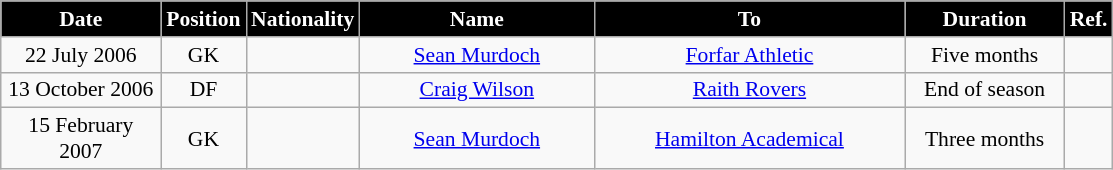<table class="wikitable"  style="text-align:center; font-size:90%; ">
<tr>
<th style="background:#000000; color:#FFFFFF; width:100px;">Date</th>
<th style="background:#000000; color:#FFFFFF; width:50px;">Position</th>
<th style="background:#000000; color:#FFFFFF; width:50px;">Nationality</th>
<th style="background:#000000; color:#FFFFFF; width:150px;">Name</th>
<th style="background:#000000; color:#FFFFFF; width:200px;">To</th>
<th style="background:#000000; color:#FFFFFF; width:100px;">Duration</th>
<th style="background:#000000; color:#FFFFFF; width:25px;">Ref.</th>
</tr>
<tr>
<td>22 July 2006</td>
<td>GK</td>
<td></td>
<td><a href='#'>Sean Murdoch</a></td>
<td><a href='#'>Forfar Athletic</a></td>
<td>Five months</td>
<td></td>
</tr>
<tr>
<td>13 October 2006</td>
<td>DF</td>
<td></td>
<td><a href='#'>Craig Wilson</a></td>
<td><a href='#'>Raith Rovers</a></td>
<td>End of season</td>
<td></td>
</tr>
<tr>
<td>15 February 2007</td>
<td>GK</td>
<td></td>
<td><a href='#'>Sean Murdoch</a></td>
<td><a href='#'>Hamilton Academical</a></td>
<td>Three months</td>
<td></td>
</tr>
</table>
